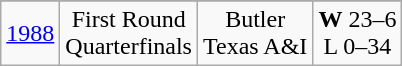<table class="wikitable" style="text-align:center;">
<tr>
</tr>
<tr>
<td><a href='#'>1988</a></td>
<td>First Round<br>Quarterfinals</td>
<td>Butler<br>Texas A&I</td>
<td><strong>W</strong> 23–6<br>L 0–34</td>
</tr>
</table>
